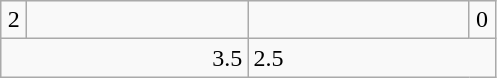<table class=wikitable>
<tr>
<td align=center width=10>2</td>
<td align=center width=140></td>
<td align="center" width="140" !></td>
<td align="center" width="10">0</td>
</tr>
<tr>
<td colspan=2 align=right>3.5</td>
<td colspan="2">2.5</td>
</tr>
</table>
